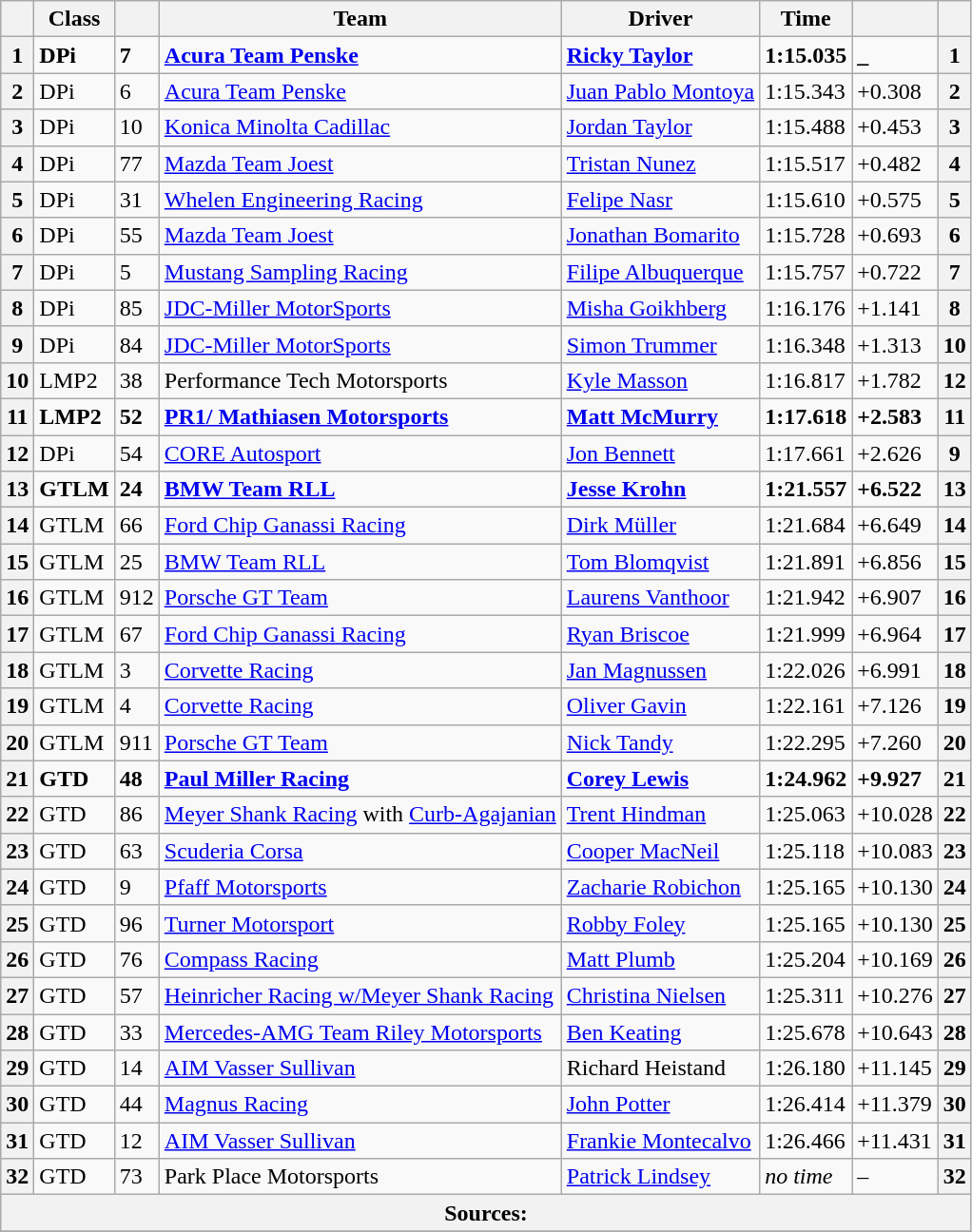<table class="wikitable">
<tr>
<th scope="col"></th>
<th scope="col">Class</th>
<th scope="col"></th>
<th scope="col">Team</th>
<th scope="col">Driver</th>
<th scope="col">Time</th>
<th scope="col"></th>
<th scope="col"></th>
</tr>
<tr style="font-weight:bold">
<th scope="row">1</th>
<td>DPi</td>
<td>7</td>
<td> <a href='#'>Acura Team Penske</a></td>
<td> <a href='#'>Ricky Taylor</a></td>
<td>1:15.035</td>
<td>_</td>
<th><strong>1</strong></th>
</tr>
<tr>
<th scope="row">2</th>
<td>DPi</td>
<td>6</td>
<td> <a href='#'>Acura Team Penske</a></td>
<td> <a href='#'>Juan Pablo Montoya</a></td>
<td>1:15.343</td>
<td>+0.308</td>
<th>2</th>
</tr>
<tr>
<th scope="row">3</th>
<td>DPi</td>
<td>10</td>
<td> <a href='#'>Konica Minolta Cadillac</a></td>
<td> <a href='#'>Jordan Taylor</a></td>
<td>1:15.488</td>
<td>+0.453</td>
<th>3</th>
</tr>
<tr>
<th scope="row">4</th>
<td>DPi</td>
<td>77</td>
<td> <a href='#'>Mazda Team Joest</a></td>
<td> <a href='#'>Tristan Nunez</a></td>
<td>1:15.517</td>
<td>+0.482</td>
<th>4</th>
</tr>
<tr>
<th scope="row">5</th>
<td>DPi</td>
<td>31</td>
<td> <a href='#'>Whelen Engineering Racing</a></td>
<td> <a href='#'>Felipe Nasr</a></td>
<td>1:15.610</td>
<td>+0.575</td>
<th>5</th>
</tr>
<tr>
<th scope="row">6</th>
<td>DPi</td>
<td>55</td>
<td> <a href='#'>Mazda Team Joest</a></td>
<td> <a href='#'>Jonathan Bomarito</a></td>
<td>1:15.728</td>
<td>+0.693</td>
<th>6</th>
</tr>
<tr>
<th scope="row">7</th>
<td>DPi</td>
<td>5</td>
<td> <a href='#'>Mustang Sampling Racing</a></td>
<td> <a href='#'>Filipe Albuquerque</a></td>
<td>1:15.757</td>
<td>+0.722</td>
<th>7</th>
</tr>
<tr>
<th scope="row">8</th>
<td>DPi</td>
<td>85</td>
<td> <a href='#'>JDC-Miller MotorSports</a></td>
<td> <a href='#'>Misha Goikhberg</a></td>
<td>1:16.176</td>
<td>+1.141</td>
<th>8</th>
</tr>
<tr>
<th scope="row">9</th>
<td>DPi</td>
<td>84</td>
<td> <a href='#'>JDC-Miller MotorSports</a></td>
<td> <a href='#'>Simon Trummer</a></td>
<td>1:16.348</td>
<td>+1.313</td>
<th>10</th>
</tr>
<tr>
<th scope="row">10</th>
<td>LMP2</td>
<td>38</td>
<td> Performance Tech Motorsports</td>
<td> <a href='#'>Kyle Masson</a></td>
<td>1:16.817</td>
<td>+1.782</td>
<th>12</th>
</tr>
<tr style="font-weight:bold">
<th scope="row">11</th>
<td>LMP2</td>
<td>52</td>
<td> <a href='#'>PR1/ Mathiasen Motorsports</a></td>
<td> <a href='#'>Matt McMurry</a></td>
<td>1:17.618</td>
<td>+2.583</td>
<th><strong>11</strong></th>
</tr>
<tr>
<th scope="row">12</th>
<td>DPi</td>
<td>54</td>
<td> <a href='#'>CORE Autosport</a></td>
<td> <a href='#'>Jon Bennett</a></td>
<td>1:17.661</td>
<td>+2.626</td>
<th>9</th>
</tr>
<tr style="font-weight:bold">
<th scope="row">13</th>
<td>GTLM</td>
<td>24</td>
<td> <a href='#'>BMW Team RLL</a></td>
<td> <a href='#'>Jesse Krohn</a></td>
<td>1:21.557</td>
<td>+6.522</td>
<th><strong>13</strong></th>
</tr>
<tr>
<th scope="row">14</th>
<td>GTLM</td>
<td>66</td>
<td> <a href='#'>Ford Chip Ganassi Racing</a></td>
<td> <a href='#'>Dirk Müller</a></td>
<td>1:21.684</td>
<td>+6.649</td>
<th>14</th>
</tr>
<tr>
<th scope="row">15</th>
<td>GTLM</td>
<td>25</td>
<td> <a href='#'>BMW Team RLL</a></td>
<td> <a href='#'>Tom Blomqvist</a></td>
<td>1:21.891</td>
<td>+6.856</td>
<th>15</th>
</tr>
<tr>
<th scope="row">16</th>
<td>GTLM</td>
<td>912</td>
<td> <a href='#'>Porsche GT Team</a></td>
<td> <a href='#'>Laurens Vanthoor</a></td>
<td>1:21.942</td>
<td>+6.907</td>
<th>16</th>
</tr>
<tr>
<th scope="row">17</th>
<td>GTLM</td>
<td>67</td>
<td> <a href='#'>Ford Chip Ganassi Racing</a></td>
<td> <a href='#'>Ryan Briscoe</a></td>
<td>1:21.999</td>
<td>+6.964</td>
<th>17</th>
</tr>
<tr>
<th scope="row">18</th>
<td>GTLM</td>
<td>3</td>
<td> <a href='#'>Corvette Racing</a></td>
<td> <a href='#'>Jan Magnussen</a></td>
<td>1:22.026</td>
<td>+6.991</td>
<th>18</th>
</tr>
<tr>
<th scope="row">19</th>
<td>GTLM</td>
<td>4</td>
<td> <a href='#'>Corvette Racing</a></td>
<td> <a href='#'>Oliver Gavin</a></td>
<td>1:22.161</td>
<td>+7.126</td>
<th>19</th>
</tr>
<tr>
<th scope="row">20</th>
<td>GTLM</td>
<td>911</td>
<td> <a href='#'>Porsche GT Team</a></td>
<td> <a href='#'>Nick Tandy</a></td>
<td>1:22.295</td>
<td>+7.260</td>
<th>20</th>
</tr>
<tr style="font-weight:bold">
<th scope="row">21</th>
<td>GTD</td>
<td>48</td>
<td> <a href='#'>Paul Miller Racing</a></td>
<td> <a href='#'>Corey Lewis</a></td>
<td>1:24.962</td>
<td>+9.927</td>
<th><strong>21</strong></th>
</tr>
<tr>
<th scope="row">22</th>
<td>GTD</td>
<td>86</td>
<td> <a href='#'>Meyer Shank Racing</a> with <a href='#'>Curb-Agajanian</a></td>
<td> <a href='#'>Trent Hindman</a></td>
<td>1:25.063</td>
<td>+10.028</td>
<th>22</th>
</tr>
<tr>
<th scope="row">23</th>
<td>GTD</td>
<td>63</td>
<td> <a href='#'>Scuderia Corsa</a></td>
<td> <a href='#'>Cooper MacNeil</a></td>
<td>1:25.118</td>
<td>+10.083</td>
<th>23</th>
</tr>
<tr>
<th scope="row">24</th>
<td>GTD</td>
<td>9</td>
<td> <a href='#'>Pfaff Motorsports</a></td>
<td> <a href='#'>Zacharie Robichon</a></td>
<td>1:25.165</td>
<td>+10.130</td>
<th>24</th>
</tr>
<tr>
<th scope="row">25</th>
<td>GTD</td>
<td>96</td>
<td> <a href='#'>Turner Motorsport</a></td>
<td> <a href='#'>Robby Foley</a></td>
<td>1:25.165</td>
<td>+10.130</td>
<th>25</th>
</tr>
<tr>
<th scope="row">26</th>
<td>GTD</td>
<td>76</td>
<td> <a href='#'>Compass Racing</a></td>
<td> <a href='#'>Matt Plumb</a></td>
<td>1:25.204</td>
<td>+10.169</td>
<th>26</th>
</tr>
<tr>
<th scope="row">27</th>
<td>GTD</td>
<td>57</td>
<td> <a href='#'>Heinricher Racing w/Meyer Shank Racing</a></td>
<td> <a href='#'>Christina Nielsen</a></td>
<td>1:25.311</td>
<td>+10.276</td>
<th>27</th>
</tr>
<tr>
<th scope="row">28</th>
<td>GTD</td>
<td>33</td>
<td> <a href='#'>Mercedes-AMG Team Riley Motorsports</a></td>
<td> <a href='#'>Ben Keating</a></td>
<td>1:25.678</td>
<td>+10.643</td>
<th>28</th>
</tr>
<tr>
<th scope="row">29</th>
<td>GTD</td>
<td>14</td>
<td> <a href='#'>AIM Vasser Sullivan</a></td>
<td> Richard Heistand</td>
<td>1:26.180</td>
<td>+11.145</td>
<th>29</th>
</tr>
<tr>
<th scope="row">30</th>
<td>GTD</td>
<td>44</td>
<td> <a href='#'>Magnus Racing</a></td>
<td> <a href='#'>John Potter</a></td>
<td>1:26.414</td>
<td>+11.379</td>
<th>30</th>
</tr>
<tr>
<th scope="row">31</th>
<td>GTD</td>
<td>12</td>
<td> <a href='#'>AIM Vasser Sullivan</a></td>
<td> <a href='#'>Frankie Montecalvo</a></td>
<td>1:26.466</td>
<td>+11.431</td>
<th>31</th>
</tr>
<tr>
<th scope="row">32</th>
<td>GTD</td>
<td>73</td>
<td> Park Place Motorsports</td>
<td> <a href='#'>Patrick Lindsey</a></td>
<td><em>no time</em></td>
<td>–</td>
<th>32</th>
</tr>
<tr>
<th colspan="8">Sources:</th>
</tr>
<tr>
</tr>
</table>
